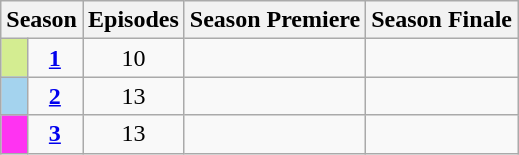<table class="wikitable">
<tr>
<th colspan="2">Season</th>
<th>Episodes</th>
<th>Season Premiere</th>
<th>Season Finale</th>
</tr>
<tr>
<td style="background:#D4ED91; height:5px;"></td>
<td style="text-align:center;"><strong><a href='#'>1</a></strong></td>
<td style="text-align:center;">10</td>
<td style="text-align:center;"></td>
<td style="text-align:center;"></td>
</tr>
<tr>
<td style="background:#A4D3EE; height:5px;"></td>
<td style="text-align:center;"><strong><a href='#'>2</a></strong></td>
<td style="text-align:center;">13</td>
<td style="text-align:center;"></td>
<td style="text-align:center;"></td>
</tr>
<tr>
<td style="background:#FF33F2; height:5px;"></td>
<td style="text-align:center;"><strong><a href='#'>3</a></strong></td>
<td style="text-align:center;">13</td>
<td style="text-align:center;"></td>
<td style="text-align:center;"></td>
</tr>
</table>
